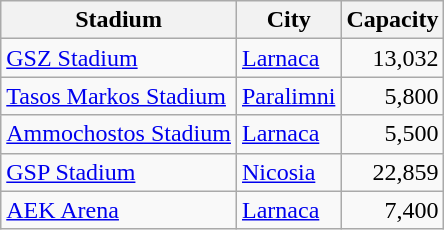<table class="wikitable">
<tr>
<th>Stadium</th>
<th>City</th>
<th>Capacity</th>
</tr>
<tr>
<td><a href='#'>GSZ Stadium</a></td>
<td><a href='#'>Larnaca</a></td>
<td align=right>13,032</td>
</tr>
<tr>
<td><a href='#'>Tasos Markos Stadium</a></td>
<td><a href='#'>Paralimni</a></td>
<td align=right>5,800</td>
</tr>
<tr>
<td><a href='#'>Ammochostos Stadium</a></td>
<td><a href='#'>Larnaca</a></td>
<td align=right>5,500</td>
</tr>
<tr>
<td><a href='#'>GSP Stadium</a></td>
<td><a href='#'>Nicosia</a></td>
<td align=right>22,859</td>
</tr>
<tr>
<td><a href='#'>AEK Arena</a></td>
<td><a href='#'>Larnaca</a></td>
<td align=right>7,400</td>
</tr>
</table>
